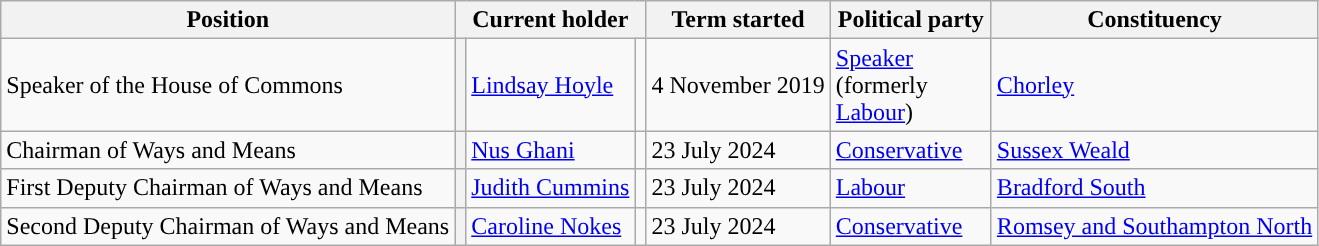<table class="wikitable">
<tr>
<th>Position</th>
<th colspan=3>Current holder</th>
<th>Term started</th>
<th width=100>Political party</th>
<th>Constituency</th>
</tr>
<tr>
<td>Speaker of the House of Commons</td>
<th style="background-color: "></th>
<td><a href='#'>Lindsay Hoyle</a></td>
<td></td>
<td>4 November 2019</td>
<td><a href='#'>Speaker</a> (formerly <a href='#'>Labour</a>)</td>
<td><a href='#'>Chorley</a></td>
</tr>
<tr>
<td>Chairman of Ways and Means<br></td>
<th style="background-color: "></th>
<td><a href='#'>Nus Ghani</a></td>
<td></td>
<td>23 July 2024</td>
<td><a href='#'>Conservative</a></td>
<td><a href='#'>Sussex Weald</a></td>
</tr>
<tr>
<td>First Deputy Chairman of Ways and Means</td>
<th style="background-color: "></th>
<td><a href='#'>Judith Cummins</a></td>
<td></td>
<td>23 July 2024</td>
<td><a href='#'>Labour</a></td>
<td><a href='#'>Bradford South</a></td>
</tr>
<tr>
<td>Second Deputy Chairman of Ways and Means<br></td>
<th style="background-color: "></th>
<td><a href='#'>Caroline Nokes</a></td>
<td></td>
<td>23 July 2024</td>
<td><a href='#'>Conservative</a></td>
<td><a href='#'>Romsey and Southampton North</a></td>
</tr>
</table>
